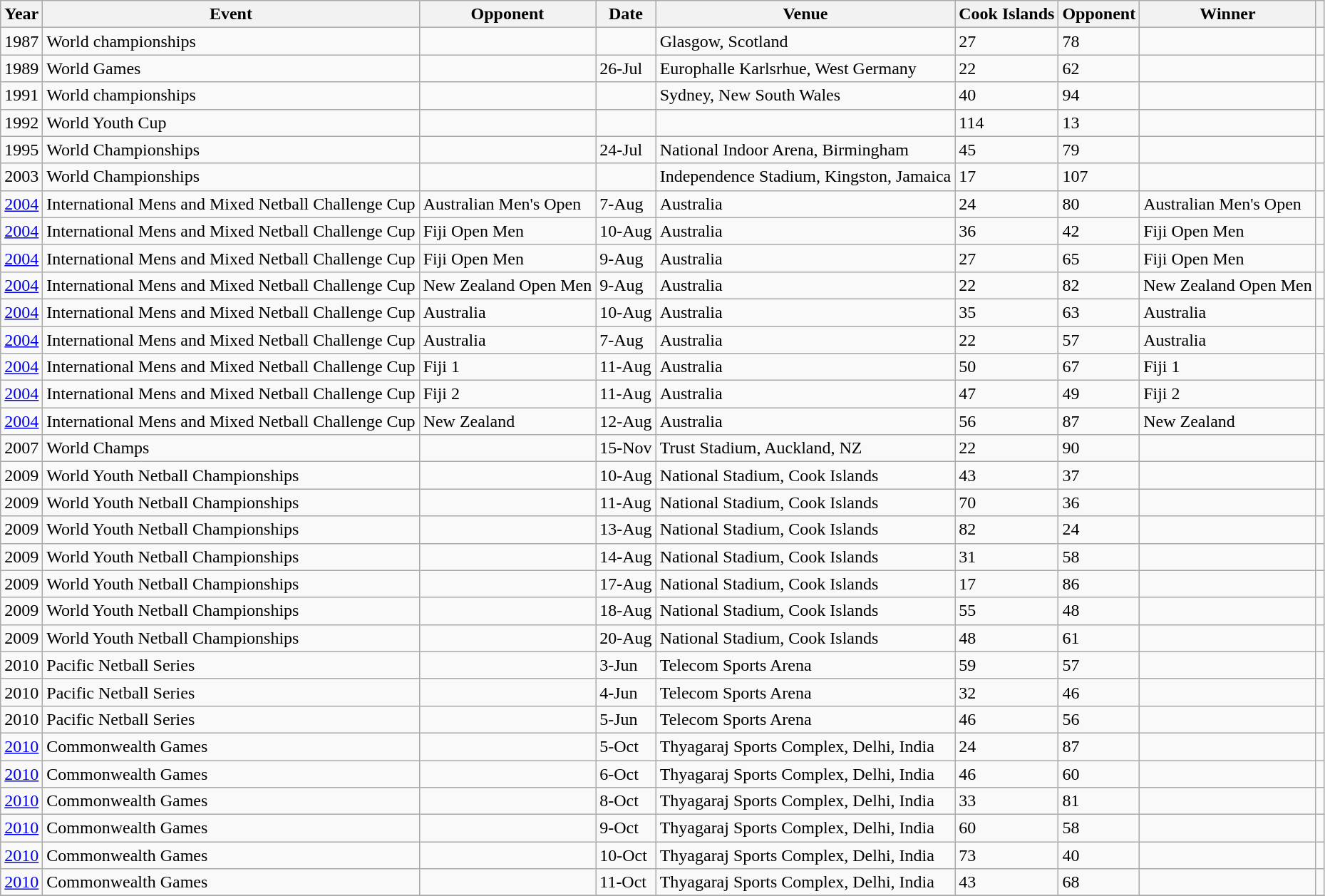<table class="wikitable">
<tr>
<th>Year</th>
<th>Event</th>
<th>Opponent</th>
<th>Date</th>
<th>Venue</th>
<th>Cook Islands</th>
<th>Opponent</th>
<th>Winner</th>
<th></th>
</tr>
<tr --->
<td>1987</td>
<td>World championships</td>
<td></td>
<td></td>
<td>Glasgow, Scotland</td>
<td>27</td>
<td>78</td>
<td></td>
<td></td>
</tr>
<tr --->
<td>1989</td>
<td>World Games</td>
<td></td>
<td>26‐Jul</td>
<td>Europhalle Karlsrhue, West Germany</td>
<td>22</td>
<td>62</td>
<td></td>
<td></td>
</tr>
<tr --->
<td>1991</td>
<td>World championships</td>
<td></td>
<td></td>
<td>Sydney, New South Wales</td>
<td>40</td>
<td>94</td>
<td></td>
<td></td>
</tr>
<tr --->
<td>1992</td>
<td>World Youth Cup</td>
<td></td>
<td></td>
<td></td>
<td>114</td>
<td>13</td>
<td></td>
<td></td>
</tr>
<tr --->
<td>1995</td>
<td>World Championships</td>
<td></td>
<td>24‐Jul</td>
<td>National Indoor Arena, Birmingham</td>
<td>45</td>
<td>79</td>
<td></td>
<td></td>
</tr>
<tr --->
<td>2003</td>
<td>World Championships</td>
<td></td>
<td></td>
<td>Independence Stadium, Kingston, Jamaica</td>
<td>17</td>
<td>107</td>
<td></td>
<td></td>
</tr>
<tr --->
<td><a href='#'>2004</a></td>
<td>International Mens and Mixed Netball Challenge Cup</td>
<td> Australian Men's Open</td>
<td>7-Aug</td>
<td>Australia</td>
<td>24</td>
<td>80</td>
<td> Australian Men's Open</td>
<td></td>
</tr>
<tr --->
<td><a href='#'>2004</a></td>
<td>International Mens and Mixed Netball Challenge Cup</td>
<td> Fiji Open Men</td>
<td>10-Aug</td>
<td>Australia</td>
<td>36</td>
<td>42</td>
<td> Fiji Open Men</td>
<td></td>
</tr>
<tr --->
<td><a href='#'>2004</a></td>
<td>International Mens and Mixed Netball Challenge Cup</td>
<td> Fiji Open Men</td>
<td>9-Aug</td>
<td>Australia</td>
<td>27</td>
<td>65</td>
<td> Fiji Open Men</td>
<td></td>
</tr>
<tr --->
<td><a href='#'>2004</a></td>
<td>International Mens and Mixed Netball Challenge Cup</td>
<td> New Zealand Open Men</td>
<td>9-Aug</td>
<td>Australia</td>
<td>22</td>
<td>82</td>
<td> New Zealand Open Men</td>
<td></td>
</tr>
<tr --->
<td><a href='#'>2004</a></td>
<td>International Mens and Mixed Netball Challenge Cup</td>
<td> Australia</td>
<td>10-Aug</td>
<td>Australia</td>
<td>35</td>
<td>63</td>
<td> Australia</td>
<td></td>
</tr>
<tr --->
<td><a href='#'>2004</a></td>
<td>International Mens and Mixed Netball Challenge Cup</td>
<td> Australia</td>
<td>7-Aug</td>
<td>Australia</td>
<td>22</td>
<td>57</td>
<td> Australia</td>
<td></td>
</tr>
<tr --->
<td><a href='#'>2004</a></td>
<td>International Mens and Mixed Netball Challenge Cup</td>
<td> Fiji 1</td>
<td>11-Aug</td>
<td>Australia</td>
<td>50</td>
<td>67</td>
<td> Fiji 1</td>
<td></td>
</tr>
<tr --->
<td><a href='#'>2004</a></td>
<td>International Mens and Mixed Netball Challenge Cup</td>
<td> Fiji 2</td>
<td>11-Aug</td>
<td>Australia</td>
<td>47</td>
<td>49</td>
<td> Fiji 2</td>
<td></td>
</tr>
<tr --->
<td><a href='#'>2004</a></td>
<td>International Mens and Mixed Netball Challenge Cup</td>
<td> New Zealand</td>
<td>12-Aug</td>
<td>Australia</td>
<td>56</td>
<td>87</td>
<td> New Zealand</td>
<td></td>
</tr>
<tr --->
<td>2007</td>
<td>World Champs</td>
<td></td>
<td>15‐Nov</td>
<td>Trust Stadium, Auckland, NZ</td>
<td>22</td>
<td>90</td>
<td></td>
<td></td>
</tr>
<tr --->
<td>2009</td>
<td>World Youth Netball Championships</td>
<td></td>
<td>10‐Aug</td>
<td>National Stadium, Cook Islands</td>
<td>43</td>
<td>37</td>
<td></td>
<td></td>
</tr>
<tr --->
<td>2009</td>
<td>World Youth Netball Championships</td>
<td></td>
<td>11‐Aug</td>
<td>National Stadium, Cook Islands</td>
<td>70</td>
<td>36</td>
<td></td>
<td></td>
</tr>
<tr --->
<td>2009</td>
<td>World Youth Netball Championships</td>
<td></td>
<td>13‐Aug</td>
<td>National Stadium, Cook Islands</td>
<td>82</td>
<td>24</td>
<td></td>
<td></td>
</tr>
<tr --->
<td>2009</td>
<td>World Youth Netball Championships</td>
<td></td>
<td>14‐Aug</td>
<td>National Stadium, Cook Islands</td>
<td>31</td>
<td>58</td>
<td></td>
<td></td>
</tr>
<tr --->
<td>2009</td>
<td>World Youth Netball Championships</td>
<td></td>
<td>17‐Aug</td>
<td>National Stadium, Cook Islands</td>
<td>17</td>
<td>86</td>
<td></td>
<td></td>
</tr>
<tr --->
<td>2009</td>
<td>World Youth Netball Championships</td>
<td></td>
<td>18‐Aug</td>
<td>National Stadium, Cook Islands</td>
<td>55</td>
<td>48</td>
<td></td>
<td></td>
</tr>
<tr --->
<td>2009</td>
<td>World Youth Netball Championships</td>
<td></td>
<td>20‐Aug</td>
<td>National Stadium, Cook Islands</td>
<td>48</td>
<td>61</td>
<td></td>
<td></td>
</tr>
<tr --->
<td>2010</td>
<td>Pacific Netball Series</td>
<td></td>
<td>3‐Jun</td>
<td>Telecom Sports Arena</td>
<td>59</td>
<td>57</td>
<td></td>
<td></td>
</tr>
<tr --->
<td>2010</td>
<td>Pacific Netball Series</td>
<td></td>
<td>4‐Jun</td>
<td>Telecom Sports Arena</td>
<td>32</td>
<td>46</td>
<td></td>
<td></td>
</tr>
<tr --->
<td>2010</td>
<td>Pacific Netball Series</td>
<td></td>
<td>5‐Jun</td>
<td>Telecom Sports Arena</td>
<td>46</td>
<td>56</td>
<td></td>
<td></td>
</tr>
<tr --->
<td><a href='#'>2010</a></td>
<td>Commonwealth Games</td>
<td></td>
<td>5‐Oct</td>
<td>Thyagaraj Sports Complex, Delhi, India</td>
<td>24</td>
<td>87</td>
<td></td>
<td></td>
</tr>
<tr --->
<td><a href='#'>2010</a></td>
<td>Commonwealth Games</td>
<td></td>
<td>6‐Oct</td>
<td>Thyagaraj Sports Complex, Delhi, India</td>
<td>46</td>
<td>60</td>
<td></td>
<td></td>
</tr>
<tr --->
<td><a href='#'>2010</a></td>
<td>Commonwealth Games</td>
<td></td>
<td>8‐Oct</td>
<td>Thyagaraj Sports Complex, Delhi, India</td>
<td>33</td>
<td>81</td>
<td></td>
<td></td>
</tr>
<tr --->
<td><a href='#'>2010</a></td>
<td>Commonwealth Games</td>
<td></td>
<td>9‐Oct</td>
<td>Thyagaraj Sports Complex, Delhi, India</td>
<td>60</td>
<td>58</td>
<td></td>
<td></td>
</tr>
<tr --->
<td><a href='#'>2010</a></td>
<td>Commonwealth Games</td>
<td></td>
<td>10‐Oct</td>
<td>Thyagaraj Sports Complex, Delhi, India</td>
<td>73</td>
<td>40</td>
<td></td>
<td></td>
</tr>
<tr --->
<td><a href='#'>2010</a></td>
<td>Commonwealth Games</td>
<td></td>
<td>11‐Oct</td>
<td>Thyagaraj Sports Complex, Delhi, India</td>
<td>43</td>
<td>68</td>
<td></td>
<td></td>
</tr>
<tr --->
</tr>
</table>
